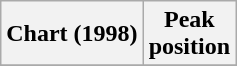<table class="wikitable sortable">
<tr>
<th>Chart (1998)</th>
<th style="text-align:center;">Peak<br>position</th>
</tr>
<tr>
</tr>
</table>
